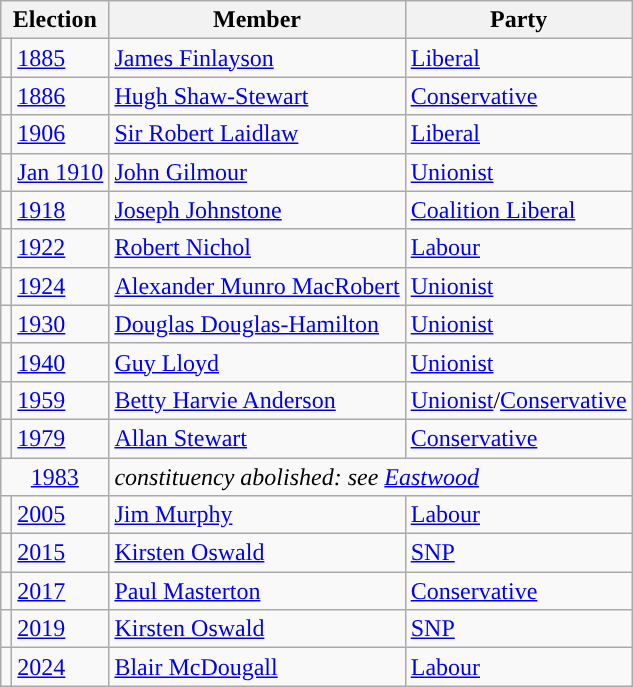<table class="wikitable">
<tr>
<th colspan="2">Election</th>
<th>Member</th>
<th>Party</th>
</tr>
<tr>
<td style="color:inherit;background-color: "></td>
<td><a href='#'>1885</a></td>
<td><a href='#'>James Finlayson</a></td>
<td><a href='#'>Liberal</a></td>
</tr>
<tr>
<td style="color:inherit;background-color: "></td>
<td><a href='#'>1886</a></td>
<td><a href='#'>Hugh Shaw-Stewart</a></td>
<td><a href='#'>Conservative</a></td>
</tr>
<tr>
<td style="color:inherit;background-color: "></td>
<td><a href='#'>1906</a></td>
<td><a href='#'>Sir Robert Laidlaw</a></td>
<td><a href='#'>Liberal</a></td>
</tr>
<tr>
<td style="color:inherit;background-color: "></td>
<td><a href='#'>Jan 1910</a></td>
<td><a href='#'>John Gilmour</a></td>
<td><a href='#'>Unionist</a></td>
</tr>
<tr>
<td style="color:inherit;background-color: "></td>
<td><a href='#'>1918</a></td>
<td><a href='#'>Joseph Johnstone</a></td>
<td><a href='#'>Coalition Liberal</a></td>
</tr>
<tr>
<td style="color:inherit;background-color: "></td>
<td><a href='#'>1922</a></td>
<td><a href='#'>Robert Nichol</a></td>
<td><a href='#'>Labour</a></td>
</tr>
<tr>
<td style="color:inherit;background-color: "></td>
<td><a href='#'>1924</a></td>
<td><a href='#'>Alexander Munro MacRobert</a></td>
<td><a href='#'>Unionist</a></td>
</tr>
<tr>
<td style="color:inherit;background-color: "></td>
<td><a href='#'>1930</a></td>
<td><a href='#'>Douglas Douglas-Hamilton</a></td>
<td><a href='#'>Unionist</a></td>
</tr>
<tr>
<td style="color:inherit;background-color: "></td>
<td><a href='#'>1940</a></td>
<td><a href='#'>Guy Lloyd</a></td>
<td><a href='#'>Unionist</a></td>
</tr>
<tr>
<td style="color:inherit;background-color: "></td>
<td><a href='#'>1959</a></td>
<td><a href='#'>Betty Harvie Anderson</a></td>
<td><a href='#'>Unionist</a>/<a href='#'>Conservative</a></td>
</tr>
<tr>
<td style="color:inherit;background-color: "></td>
<td><a href='#'>1979</a></td>
<td><a href='#'>Allan Stewart</a></td>
<td><a href='#'>Conservative</a></td>
</tr>
<tr>
<td colspan="2" style="text-align:center;"><a href='#'>1983</a></td>
<td colspan="2"><em>constituency abolished: see <a href='#'>Eastwood</a></em></td>
</tr>
<tr>
<td style="color:inherit;background-color: "></td>
<td><a href='#'>2005</a></td>
<td><a href='#'>Jim Murphy</a></td>
<td><a href='#'>Labour</a></td>
</tr>
<tr>
<td style="color:inherit;background-color: "></td>
<td><a href='#'>2015</a></td>
<td><a href='#'>Kirsten Oswald</a></td>
<td><a href='#'>SNP</a></td>
</tr>
<tr>
<td style="color:inherit;background-color: "></td>
<td><a href='#'>2017</a></td>
<td><a href='#'>Paul Masterton</a></td>
<td><a href='#'>Conservative</a></td>
</tr>
<tr>
<td style="color:inherit;background-color: "></td>
<td><a href='#'>2019</a></td>
<td><a href='#'>Kirsten Oswald</a></td>
<td><a href='#'>SNP</a></td>
</tr>
<tr>
<td style="color:inherit;background-color: "></td>
<td><a href='#'>2024</a></td>
<td><a href='#'>Blair McDougall</a></td>
<td><a href='#'>Labour</a></td>
</tr>
</table>
